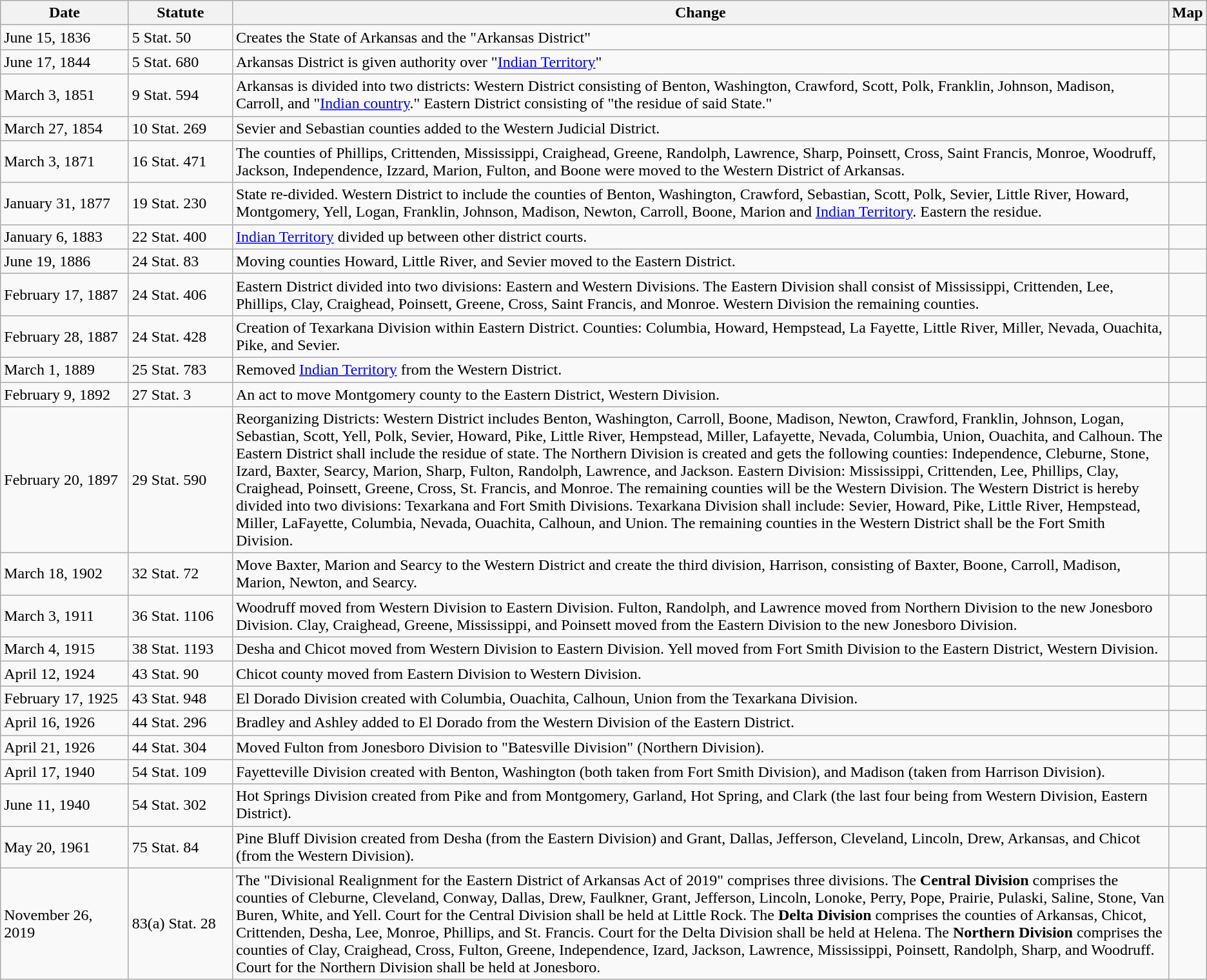<table class="wikitable">
<tr>
<th>Date</th>
<th>Statute</th>
<th>Change</th>
<th>Map</th>
</tr>
<tr>
<td style="width: 125px;">June 15, 1836</td>
<td style="width: 100px;">5 Stat. 50</td>
<td>Creates the State of Arkansas and the "Arkansas District"</td>
<td></td>
</tr>
<tr>
<td>June 17, 1844</td>
<td>5 Stat. 680</td>
<td>Arkansas District is given authority over "<a href='#'>Indian Territory</a>"</td>
<td></td>
</tr>
<tr>
<td>March 3, 1851</td>
<td>9 Stat. 594</td>
<td>Arkansas is divided into two districts:   Western District consisting of Benton, Washington, Crawford, Scott, Polk, Franklin, Johnson, Madison, Carroll, and "<a href='#'>Indian country</a>." Eastern District consisting of "the residue of said State."</td>
<td></td>
</tr>
<tr>
<td>March 27, 1854</td>
<td>10 Stat. 269</td>
<td>Sevier and Sebastian counties added to the Western Judicial District.</td>
<td></td>
</tr>
<tr>
<td>March 3, 1871</td>
<td>16 Stat. 471</td>
<td>The counties of Phillips, Crittenden, Mississippi, Craighead, Greene, Randolph, Lawrence, Sharp, Poinsett, Cross, Saint Francis, Monroe, Woodruff, Jackson, Independence, Izzard, Marion, Fulton, and Boone were moved to the Western District of Arkansas.</td>
<td></td>
</tr>
<tr>
<td>January 31, 1877</td>
<td>19 Stat. 230</td>
<td>State re-divided.   Western District to include the counties of Benton, Washington, Crawford, Sebastian, Scott, Polk, Sevier, Little River, Howard, Montgomery, Yell, Logan, Franklin, Johnson, Madison, Newton, Carroll, Boone, Marion and <a href='#'>Indian Territory</a>.   Eastern the residue.</td>
<td></td>
</tr>
<tr>
<td>January 6, 1883</td>
<td>22 Stat. 400</td>
<td><a href='#'>Indian Territory</a> divided up between other district courts.</td>
<td></td>
</tr>
<tr>
<td>June 19, 1886</td>
<td>24 Stat. 83</td>
<td>Moving counties Howard, Little River, and Sevier moved to the Eastern District.</td>
<td></td>
</tr>
<tr>
<td>February 17, 1887</td>
<td>24 Stat. 406</td>
<td>Eastern District divided into two divisions:  Eastern and Western Divisions.  The Eastern Division shall consist of Mississippi, Crittenden, Lee, Phillips, Clay, Craighead, Poinsett, Greene, Cross, Saint Francis, and Monroe.  Western Division the remaining counties.</td>
<td></td>
</tr>
<tr>
<td>February 28, 1887</td>
<td>24 Stat. 428</td>
<td>Creation of Texarkana Division within Eastern District.  Counties:  Columbia, Howard, Hempstead, La Fayette, Little River, Miller, Nevada, Ouachita, Pike, and Sevier.</td>
<td></td>
</tr>
<tr>
<td>March 1, 1889</td>
<td>25 Stat. 783</td>
<td>Removed <a href='#'>Indian Territory</a> from the Western District.</td>
<td></td>
</tr>
<tr>
<td>February 9, 1892</td>
<td>27 Stat. 3</td>
<td>An act to move Montgomery county to the Eastern District, Western Division.</td>
<td></td>
</tr>
<tr>
<td>February 20, 1897</td>
<td>29 Stat. 590</td>
<td>Reorganizing Districts:  Western District includes Benton, Washington, Carroll, Boone, Madison, Newton, Crawford, Franklin, Johnson, Logan, Sebastian, Scott, Yell, Polk, Sevier, Howard, Pike, Little River, Hempstead, Miller, Lafayette, Nevada, Columbia, Union, Ouachita, and Calhoun.  The Eastern District shall include the residue of state.   The Northern Division is created and gets the following counties:  Independence, Cleburne, Stone, Izard, Baxter, Searcy, Marion, Sharp, Fulton, Randolph, Lawrence, and Jackson.   Eastern Division:  Mississippi, Crittenden, Lee, Phillips, Clay, Craighead, Poinsett, Greene, Cross, St. Francis, and Monroe.   The remaining counties will be the Western Division.  The Western District is hereby divided into two divisions:  Texarkana and Fort Smith Divisions.   Texarkana Division shall include:  Sevier, Howard, Pike, Little River, Hempstead, Miller, LaFayette, Columbia, Nevada, Ouachita, Calhoun, and Union.   The remaining counties in the Western District shall be the Fort Smith Division.</td>
<td></td>
</tr>
<tr>
<td>March 18, 1902</td>
<td>32 Stat. 72</td>
<td>Move Baxter, Marion and Searcy to the Western District and create the third division, Harrison, consisting of Baxter, Boone, Carroll, Madison, Marion, Newton, and Searcy.</td>
<td></td>
</tr>
<tr>
<td>March 3, 1911</td>
<td>36 Stat. 1106</td>
<td>Woodruff moved from Western Division to Eastern Division.  Fulton, Randolph, and Lawrence moved from Northern Division to the new Jonesboro Division.   Clay, Craighead, Greene, Mississippi, and Poinsett moved from the Eastern Division to the new Jonesboro Division.</td>
<td></td>
</tr>
<tr>
<td>March 4, 1915</td>
<td>38 Stat. 1193</td>
<td>Desha and Chicot moved from Western Division to Eastern Division.  Yell moved from Fort Smith Division to the Eastern District, Western Division.</td>
<td></td>
</tr>
<tr>
<td>April 12, 1924</td>
<td>43 Stat. 90</td>
<td>Chicot county moved from Eastern Division to Western Division.</td>
<td></td>
</tr>
<tr>
<td>February 17, 1925</td>
<td>43 Stat. 948</td>
<td>El Dorado Division created with Columbia, Ouachita, Calhoun, Union from the Texarkana Division.</td>
<td></td>
</tr>
<tr>
<td>April 16, 1926</td>
<td>44 Stat. 296</td>
<td>Bradley and Ashley added to El Dorado from the Western Division of the Eastern District.</td>
<td></td>
</tr>
<tr>
<td>April 21, 1926</td>
<td>44 Stat. 304</td>
<td>Moved Fulton from Jonesboro Division to "Batesville Division" (Northern Division).</td>
<td></td>
</tr>
<tr>
<td>April 17, 1940</td>
<td>54 Stat. 109</td>
<td>Fayetteville Division created with Benton, Washington (both taken from Fort Smith Division), and Madison (taken from Harrison Division).</td>
<td></td>
</tr>
<tr>
<td>June 11, 1940</td>
<td>54 Stat. 302</td>
<td>Hot Springs Division created from Pike and from Montgomery, Garland, Hot Spring, and Clark (the last four being from Western Division, Eastern District).</td>
<td></td>
</tr>
<tr>
<td>May 20, 1961</td>
<td>75 Stat. 84</td>
<td>Pine Bluff Division created from Desha (from the Eastern Division) and Grant, Dallas, Jefferson, Cleveland, Lincoln, Drew, Arkansas, and Chicot (from the Western Division).</td>
<td></td>
</tr>
<tr>
<td>November 26, 2019</td>
<td>83(a) Stat. 28</td>
<td>The "Divisional Realignment for the Eastern District of Arkansas Act of 2019" comprises three divisions.  The <strong>Central Division</strong> comprises the counties of Cleburne, Cleveland, Conway, Dallas, Drew, Faulkner, Grant, Jefferson, Lincoln, Lonoke, Perry, Pope, Prairie, Pulaski, Saline, Stone, Van Buren, White, and Yell.  Court for the Central Division shall be held at Little Rock.  The <strong>Delta Division</strong> comprises the counties of Arkansas, Chicot, Crittenden, Desha, Lee, Monroe, Phillips, and St. Francis.  Court for the Delta Division shall be held at Helena.  The <strong>Northern Division</strong> comprises the counties of Clay, Craighead, Cross, Fulton, Greene, Independence, Izard, Jackson, Lawrence, Mississippi, Poinsett, Randolph, Sharp, and Woodruff.  Court for the Northern Division shall be held at Jonesboro.</td>
<td><br></td>
</tr>
</table>
